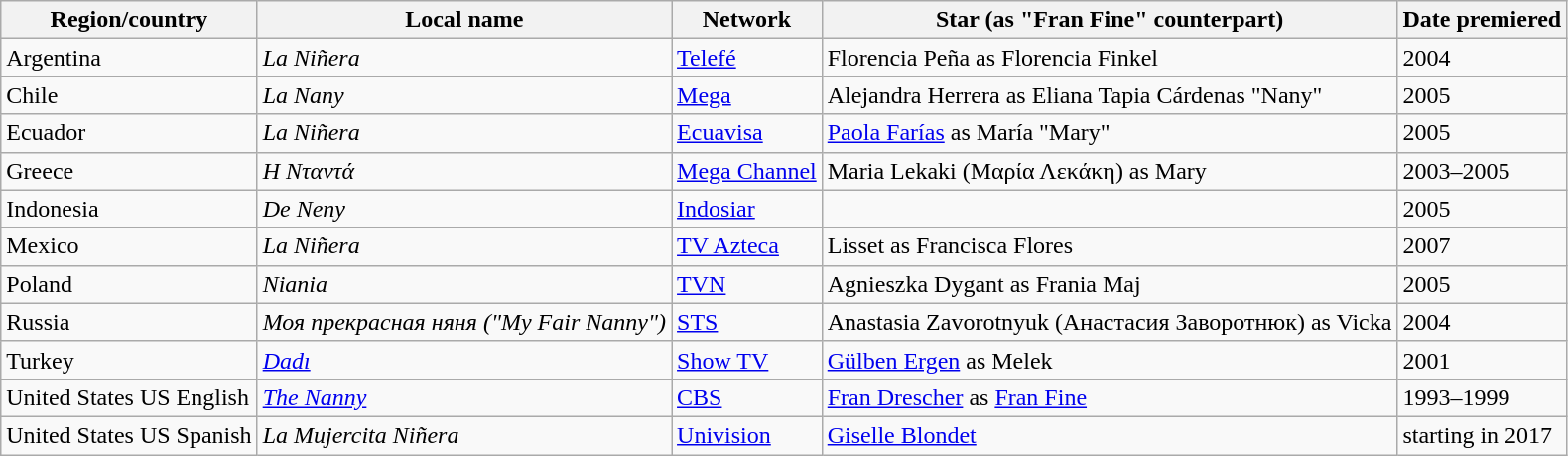<table class="wikitable">
<tr>
<th>Region/country</th>
<th>Local name</th>
<th>Network</th>
<th>Star (as "Fran Fine" counterpart)</th>
<th>Date premiered</th>
</tr>
<tr>
<td>Argentina</td>
<td><em>La Niñera</em></td>
<td><a href='#'>Telefé</a></td>
<td>Florencia Peña as Florencia Finkel</td>
<td>2004</td>
</tr>
<tr>
<td>Chile</td>
<td><em>La Nany</em></td>
<td><a href='#'>Mega</a></td>
<td>Alejandra Herrera as Eliana Tapia Cárdenas "Nany"</td>
<td>2005</td>
</tr>
<tr>
<td>Ecuador</td>
<td><em>La Niñera</em></td>
<td><a href='#'>Ecuavisa</a></td>
<td><a href='#'>Paola Farías</a> as María "Mary"</td>
<td>2005</td>
</tr>
<tr>
<td>Greece</td>
<td><em>Η Νταντά</em></td>
<td><a href='#'>Mega Channel</a></td>
<td>Maria Lekaki (Μαρία Λεκάκη) as Mary</td>
<td>2003–2005</td>
</tr>
<tr>
<td>Indonesia</td>
<td><em>De Neny</em></td>
<td><a href='#'>Indosiar</a></td>
<td></td>
<td>2005</td>
</tr>
<tr>
<td>Mexico</td>
<td><em>La Niñera</em></td>
<td><a href='#'>TV Azteca</a></td>
<td>Lisset as Francisca Flores</td>
<td>2007</td>
</tr>
<tr>
<td>Poland</td>
<td><em>Niania</em></td>
<td><a href='#'>TVN</a></td>
<td>Agnieszka Dygant as Frania Maj</td>
<td>2005</td>
</tr>
<tr>
<td>Russia</td>
<td><em>Моя прекрасная няня ("My Fair Nanny")</em></td>
<td><a href='#'>STS</a></td>
<td>Anastasia Zavorotnyuk (Анастасия Заворотнюк) as Vicka</td>
<td>2004</td>
</tr>
<tr>
<td>Turkey</td>
<td><em><a href='#'>Dadı</a></em></td>
<td><a href='#'>Show TV</a></td>
<td><a href='#'>Gülben Ergen</a> as Melek</td>
<td>2001</td>
</tr>
<tr>
<td>United States US English</td>
<td><em><a href='#'>The Nanny</a></em></td>
<td><a href='#'>CBS</a></td>
<td><a href='#'>Fran Drescher</a> as <a href='#'>Fran Fine</a></td>
<td>1993–1999</td>
</tr>
<tr>
<td>United States US Spanish</td>
<td><em>La Mujercita Niñera</em></td>
<td><a href='#'>Univision</a></td>
<td><a href='#'>Giselle Blondet</a></td>
<td>starting in 2017</td>
</tr>
</table>
